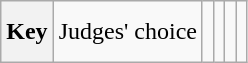<table class="wikitable" style="height:2.6em">
<tr>
<th>Key</th>
<td> Judges' choice</td>
<td></td>
<td></td>
<td></td>
<td></td>
</tr>
</table>
